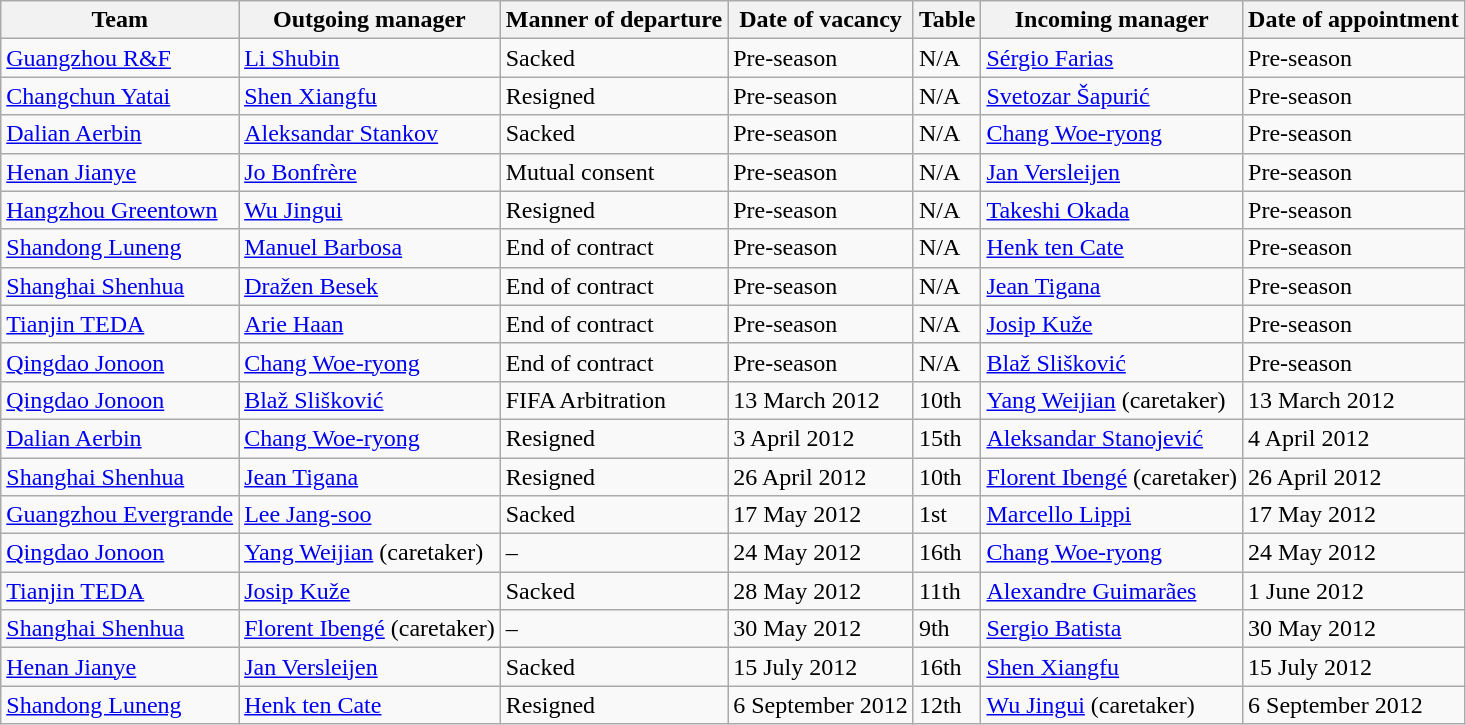<table class="wikitable">
<tr>
<th>Team</th>
<th>Outgoing manager</th>
<th>Manner of departure</th>
<th>Date of vacancy</th>
<th>Table</th>
<th>Incoming manager</th>
<th>Date of appointment</th>
</tr>
<tr>
<td><a href='#'>Guangzhou R&F</a></td>
<td> <a href='#'>Li Shubin</a></td>
<td>Sacked</td>
<td>Pre-season</td>
<td>N/A</td>
<td> <a href='#'>Sérgio Farias</a></td>
<td>Pre-season</td>
</tr>
<tr>
<td><a href='#'>Changchun Yatai</a></td>
<td> <a href='#'>Shen Xiangfu</a></td>
<td>Resigned</td>
<td>Pre-season</td>
<td>N/A</td>
<td> <a href='#'>Svetozar Šapurić</a></td>
<td>Pre-season</td>
</tr>
<tr>
<td><a href='#'>Dalian Aerbin</a></td>
<td> <a href='#'>Aleksandar Stankov</a></td>
<td>Sacked</td>
<td>Pre-season</td>
<td>N/A</td>
<td> <a href='#'>Chang Woe-ryong</a></td>
<td>Pre-season</td>
</tr>
<tr>
<td><a href='#'>Henan Jianye</a></td>
<td> <a href='#'>Jo Bonfrère</a></td>
<td>Mutual consent</td>
<td>Pre-season</td>
<td>N/A</td>
<td> <a href='#'>Jan Versleijen</a></td>
<td>Pre-season</td>
</tr>
<tr>
<td><a href='#'>Hangzhou Greentown</a></td>
<td> <a href='#'>Wu Jingui</a></td>
<td>Resigned</td>
<td>Pre-season</td>
<td>N/A</td>
<td> <a href='#'>Takeshi Okada</a></td>
<td>Pre-season</td>
</tr>
<tr>
<td><a href='#'>Shandong Luneng</a></td>
<td> <a href='#'>Manuel Barbosa</a></td>
<td>End of contract</td>
<td>Pre-season</td>
<td>N/A</td>
<td> <a href='#'>Henk ten Cate</a></td>
<td>Pre-season</td>
</tr>
<tr>
<td><a href='#'>Shanghai Shenhua</a></td>
<td> <a href='#'>Dražen Besek</a></td>
<td>End of contract</td>
<td>Pre-season</td>
<td>N/A</td>
<td> <a href='#'>Jean Tigana</a></td>
<td>Pre-season</td>
</tr>
<tr>
<td><a href='#'>Tianjin TEDA</a></td>
<td> <a href='#'>Arie Haan</a></td>
<td>End of contract</td>
<td>Pre-season</td>
<td>N/A</td>
<td> <a href='#'>Josip Kuže</a></td>
<td>Pre-season</td>
</tr>
<tr>
<td><a href='#'>Qingdao Jonoon</a></td>
<td> <a href='#'>Chang Woe-ryong</a></td>
<td>End of contract</td>
<td>Pre-season</td>
<td>N/A</td>
<td> <a href='#'>Blaž Slišković</a></td>
<td>Pre-season</td>
</tr>
<tr>
<td><a href='#'>Qingdao Jonoon</a></td>
<td> <a href='#'>Blaž Slišković</a></td>
<td>FIFA Arbitration</td>
<td>13 March 2012</td>
<td>10th</td>
<td> <a href='#'>Yang Weijian</a> (caretaker)</td>
<td>13 March 2012</td>
</tr>
<tr>
<td><a href='#'>Dalian Aerbin</a></td>
<td> <a href='#'>Chang Woe-ryong</a></td>
<td>Resigned</td>
<td>3 April 2012</td>
<td>15th</td>
<td> <a href='#'>Aleksandar Stanojević</a></td>
<td>4 April 2012</td>
</tr>
<tr>
<td><a href='#'>Shanghai Shenhua</a></td>
<td> <a href='#'>Jean Tigana</a></td>
<td>Resigned</td>
<td>26 April 2012</td>
<td>10th</td>
<td> <a href='#'>Florent Ibengé</a> (caretaker)</td>
<td>26 April 2012</td>
</tr>
<tr>
<td><a href='#'>Guangzhou Evergrande</a></td>
<td> <a href='#'>Lee Jang-soo</a></td>
<td>Sacked</td>
<td>17 May 2012</td>
<td>1st</td>
<td> <a href='#'>Marcello Lippi</a></td>
<td>17 May 2012</td>
</tr>
<tr>
<td><a href='#'>Qingdao Jonoon</a></td>
<td> <a href='#'>Yang Weijian</a> (caretaker)</td>
<td>–</td>
<td>24 May 2012</td>
<td>16th</td>
<td> <a href='#'>Chang Woe-ryong</a></td>
<td>24 May 2012</td>
</tr>
<tr>
<td><a href='#'>Tianjin TEDA</a></td>
<td> <a href='#'>Josip Kuže</a></td>
<td>Sacked</td>
<td>28 May 2012</td>
<td>11th</td>
<td> <a href='#'>Alexandre Guimarães</a></td>
<td>1 June 2012</td>
</tr>
<tr>
<td><a href='#'>Shanghai Shenhua</a></td>
<td> <a href='#'>Florent Ibengé</a> (caretaker)</td>
<td>–</td>
<td>30 May 2012</td>
<td>9th</td>
<td> <a href='#'>Sergio Batista</a></td>
<td>30 May 2012</td>
</tr>
<tr>
<td><a href='#'>Henan Jianye</a></td>
<td> <a href='#'>Jan Versleijen</a></td>
<td>Sacked</td>
<td>15 July 2012</td>
<td>16th</td>
<td> <a href='#'>Shen Xiangfu</a></td>
<td>15 July 2012</td>
</tr>
<tr>
<td><a href='#'>Shandong Luneng</a></td>
<td> <a href='#'>Henk ten Cate</a></td>
<td>Resigned</td>
<td>6 September 2012</td>
<td>12th</td>
<td> <a href='#'>Wu Jingui</a> (caretaker)</td>
<td>6 September 2012</td>
</tr>
</table>
